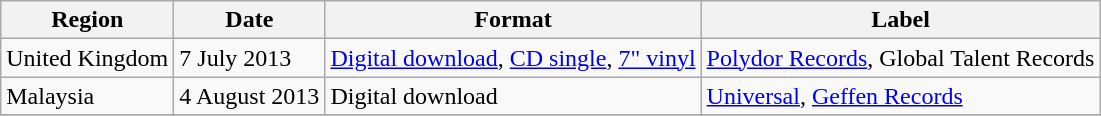<table class=wikitable>
<tr>
<th>Region</th>
<th>Date</th>
<th>Format</th>
<th>Label</th>
</tr>
<tr>
<td>United Kingdom</td>
<td>7 July 2013</td>
<td><a href='#'>Digital download</a>, <a href='#'>CD single</a>, <a href='#'>7" vinyl</a></td>
<td><a href='#'>Polydor Records</a>, Global Talent Records</td>
</tr>
<tr>
<td>Malaysia</td>
<td>4 August 2013</td>
<td>Digital download</td>
<td><a href='#'>Universal</a>, <a href='#'>Geffen Records</a></td>
</tr>
<tr>
</tr>
</table>
